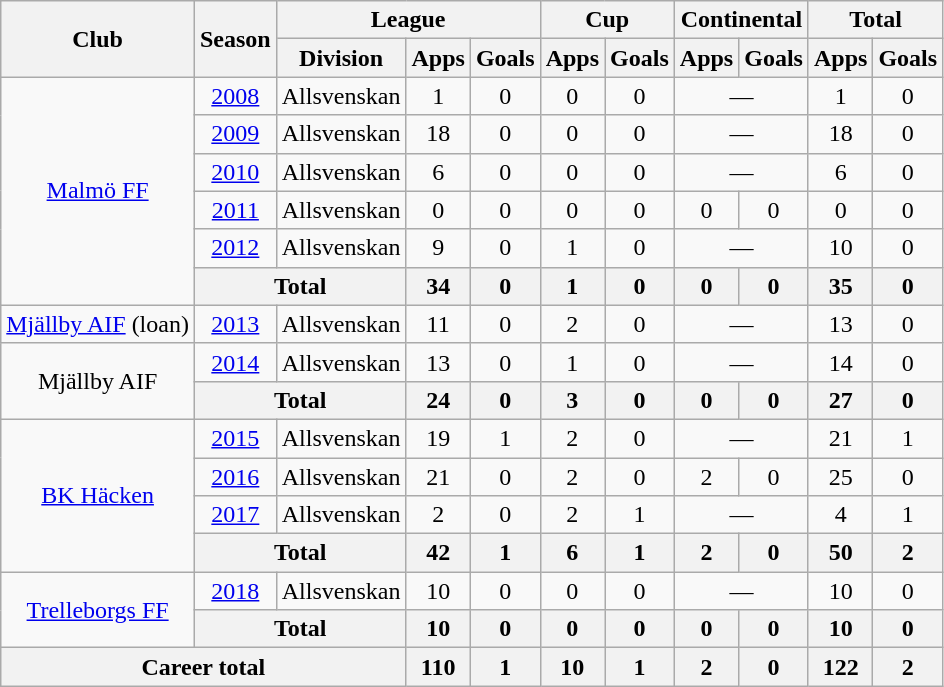<table class="wikitable" style="text-align:center;">
<tr>
<th rowspan="2">Club</th>
<th rowspan="2">Season</th>
<th colspan="3">League</th>
<th colspan="2">Cup</th>
<th colspan="2">Continental</th>
<th colspan="2">Total</th>
</tr>
<tr>
<th>Division</th>
<th>Apps</th>
<th>Goals</th>
<th>Apps</th>
<th>Goals</th>
<th>Apps</th>
<th>Goals</th>
<th>Apps</th>
<th>Goals</th>
</tr>
<tr>
<td rowspan="6"><a href='#'>Malmö FF</a></td>
<td><a href='#'>2008</a></td>
<td>Allsvenskan</td>
<td>1</td>
<td>0</td>
<td>0</td>
<td>0</td>
<td colspan="2">—</td>
<td>1</td>
<td>0</td>
</tr>
<tr>
<td><a href='#'>2009</a></td>
<td>Allsvenskan</td>
<td>18</td>
<td>0</td>
<td>0</td>
<td>0</td>
<td colspan="2">—</td>
<td>18</td>
<td>0</td>
</tr>
<tr>
<td><a href='#'>2010</a></td>
<td>Allsvenskan</td>
<td>6</td>
<td>0</td>
<td>0</td>
<td>0</td>
<td colspan="2">—</td>
<td>6</td>
<td>0</td>
</tr>
<tr>
<td><a href='#'>2011</a></td>
<td>Allsvenskan</td>
<td>0</td>
<td>0</td>
<td>0</td>
<td>0</td>
<td>0</td>
<td>0</td>
<td>0</td>
<td>0</td>
</tr>
<tr>
<td><a href='#'>2012</a></td>
<td>Allsvenskan</td>
<td>9</td>
<td>0</td>
<td>1</td>
<td>0</td>
<td colspan="2">—</td>
<td>10</td>
<td>0</td>
</tr>
<tr>
<th colspan="2">Total</th>
<th>34</th>
<th>0</th>
<th>1</th>
<th>0</th>
<th>0</th>
<th>0</th>
<th>35</th>
<th>0</th>
</tr>
<tr>
<td><a href='#'>Mjällby AIF</a> (loan)</td>
<td><a href='#'>2013</a></td>
<td>Allsvenskan</td>
<td>11</td>
<td>0</td>
<td>2</td>
<td>0</td>
<td colspan="2">—</td>
<td>13</td>
<td>0</td>
</tr>
<tr>
<td rowspan="2">Mjällby AIF</td>
<td><a href='#'>2014</a></td>
<td>Allsvenskan</td>
<td>13</td>
<td>0</td>
<td>1</td>
<td>0</td>
<td colspan="2">—</td>
<td>14</td>
<td>0</td>
</tr>
<tr>
<th colspan="2">Total</th>
<th>24</th>
<th>0</th>
<th>3</th>
<th>0</th>
<th>0</th>
<th>0</th>
<th>27</th>
<th>0</th>
</tr>
<tr>
<td rowspan="4"><a href='#'>BK Häcken</a></td>
<td><a href='#'>2015</a></td>
<td>Allsvenskan</td>
<td>19</td>
<td>1</td>
<td>2</td>
<td>0</td>
<td colspan="2">—</td>
<td>21</td>
<td>1</td>
</tr>
<tr>
<td><a href='#'>2016</a></td>
<td>Allsvenskan</td>
<td>21</td>
<td>0</td>
<td>2</td>
<td>0</td>
<td>2</td>
<td>0</td>
<td>25</td>
<td>0</td>
</tr>
<tr>
<td><a href='#'>2017</a></td>
<td>Allsvenskan</td>
<td>2</td>
<td>0</td>
<td>2</td>
<td>1</td>
<td colspan="2">—</td>
<td>4</td>
<td>1</td>
</tr>
<tr>
<th colspan="2">Total</th>
<th>42</th>
<th>1</th>
<th>6</th>
<th>1</th>
<th>2</th>
<th>0</th>
<th>50</th>
<th>2</th>
</tr>
<tr>
<td rowspan="2"><a href='#'>Trelleborgs FF</a></td>
<td><a href='#'>2018</a></td>
<td>Allsvenskan</td>
<td>10</td>
<td>0</td>
<td>0</td>
<td>0</td>
<td colspan="2">—</td>
<td>10</td>
<td>0</td>
</tr>
<tr>
<th colspan="2">Total</th>
<th>10</th>
<th>0</th>
<th>0</th>
<th>0</th>
<th>0</th>
<th>0</th>
<th>10</th>
<th>0</th>
</tr>
<tr>
<th colspan="3">Career total</th>
<th>110</th>
<th>1</th>
<th>10</th>
<th>1</th>
<th>2</th>
<th>0</th>
<th>122</th>
<th>2</th>
</tr>
</table>
